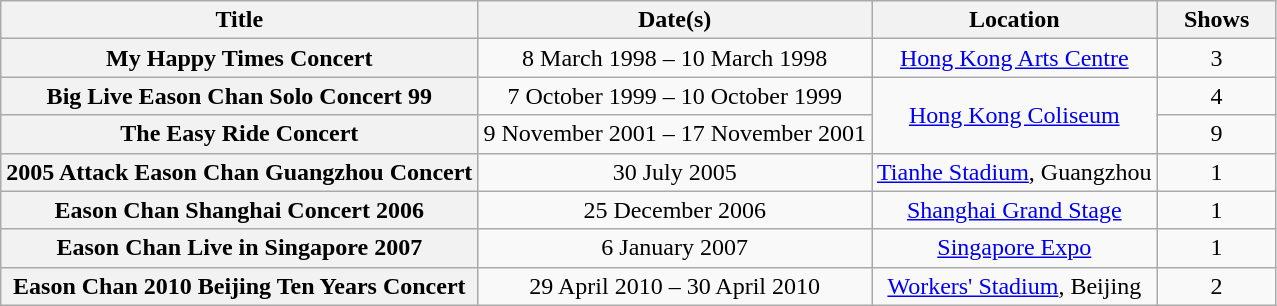<table class="wikitable plainrowheaders" style="text-align:center">
<tr>
<th>Title</th>
<th>Date(s)</th>
<th>Location</th>
<th style="width:4.5em">Shows</th>
</tr>
<tr>
<th scope="row">My Happy Times Concert</th>
<td>8 March 1998 – 10 March 1998</td>
<td><a href='#'>Hong Kong Arts Centre</a></td>
<td>3</td>
</tr>
<tr>
<th scope="row">Big Live Eason Chan Solo Concert 99</th>
<td>7 October 1999 – 10 October 1999</td>
<td rowspan="2"><a href='#'>Hong Kong Coliseum</a></td>
<td>4</td>
</tr>
<tr>
<th scope="row">The Easy Ride Concert</th>
<td>9 November 2001 – 17 November 2001</td>
<td>9</td>
</tr>
<tr>
<th scope="row">2005 Attack Eason Chan Guangzhou Concert</th>
<td>30 July 2005</td>
<td><a href='#'>Tianhe Stadium</a>, Guangzhou</td>
<td>1</td>
</tr>
<tr>
<th scope="row">Eason Chan Shanghai Concert 2006</th>
<td>25 December 2006</td>
<td><a href='#'>Shanghai Grand Stage</a></td>
<td>1</td>
</tr>
<tr>
<th scope="row">Eason Chan Live in Singapore 2007</th>
<td>6 January 2007</td>
<td><a href='#'>Singapore Expo</a></td>
<td>1</td>
</tr>
<tr>
<th scope="row">Eason Chan 2010 Beijing Ten Years Concert</th>
<td>29 April 2010 – 30 April 2010</td>
<td><a href='#'>Workers' Stadium</a>, Beijing</td>
<td>2</td>
</tr>
</table>
